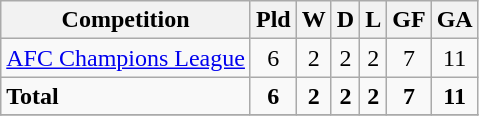<table class="wikitable">
<tr>
<th>Competition</th>
<th>Pld</th>
<th>W</th>
<th>D</th>
<th>L</th>
<th>GF</th>
<th>GA</th>
</tr>
<tr>
<td><a href='#'>AFC Champions League</a></td>
<td style="text-align:center;">6</td>
<td style="text-align:center;">2</td>
<td style="text-align:center;">2</td>
<td style="text-align:center;">2</td>
<td style="text-align:center;">7</td>
<td style="text-align:center;">11</td>
</tr>
<tr>
<td><strong>Total</strong></td>
<td style="text-align:center;"><strong>6</strong></td>
<td style="text-align:center;"><strong>2</strong></td>
<td style="text-align:center;"><strong>2</strong></td>
<td style="text-align:center;"><strong>2</strong></td>
<td style="text-align:center;"><strong>7</strong></td>
<td style="text-align:center;"><strong>11</strong></td>
</tr>
<tr>
</tr>
</table>
